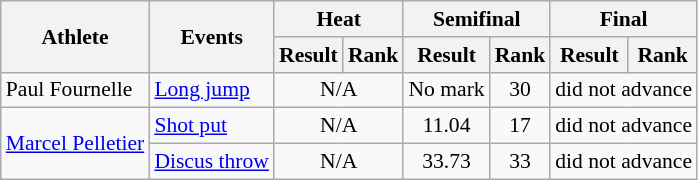<table class=wikitable style="font-size:90%">
<tr>
<th rowspan="2">Athlete</th>
<th rowspan="2">Events</th>
<th colspan="2">Heat</th>
<th colspan="2">Semifinal</th>
<th colspan="2">Final</th>
</tr>
<tr>
<th>Result</th>
<th>Rank</th>
<th>Result</th>
<th>Rank</th>
<th>Result</th>
<th>Rank</th>
</tr>
<tr>
<td>Paul Fournelle</td>
<td><a href='#'>Long jump</a></td>
<td align=center colspan=2>N/A</td>
<td align=center>No mark</td>
<td align=center>30</td>
<td align=center colspan=2>did not advance</td>
</tr>
<tr>
<td rowspan=2><a href='#'>Marcel Pelletier</a></td>
<td><a href='#'>Shot put</a></td>
<td align=center colspan=2>N/A</td>
<td align=center>11.04</td>
<td align=center>17</td>
<td align=center colspan=2>did not advance</td>
</tr>
<tr>
<td><a href='#'>Discus throw</a></td>
<td align=center colspan=2>N/A</td>
<td align=center>33.73</td>
<td align=center>33</td>
<td align=center colspan=2>did not advance</td>
</tr>
</table>
